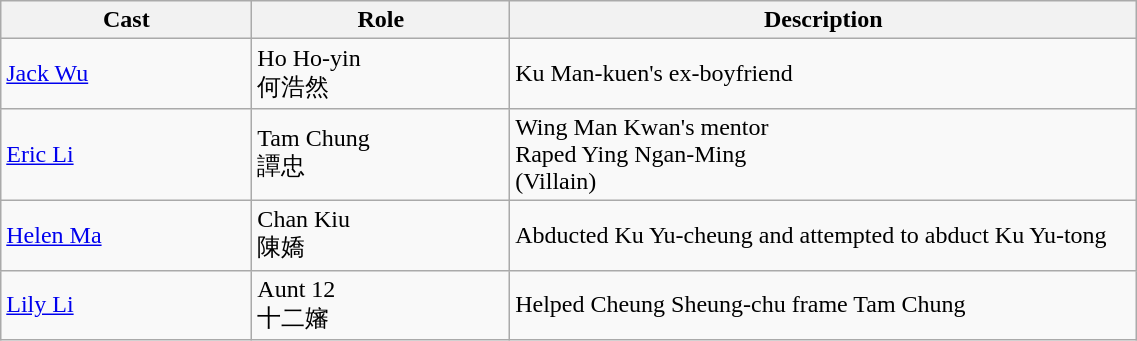<table class="wikitable" width="60%">
<tr>
<th style="width:6%">Cast</th>
<th style="width:6%">Role</th>
<th style="width:15%">Description</th>
</tr>
<tr>
<td><a href='#'>Jack Wu</a></td>
<td>Ho Ho-yin<br>何浩然</td>
<td>Ku Man-kuen's ex-boyfriend</td>
</tr>
<tr>
<td><a href='#'>Eric Li</a></td>
<td>Tam Chung<br>譚忠</td>
<td>Wing Man Kwan's mentor <br> Raped Ying Ngan-Ming <br>(Villain)</td>
</tr>
<tr>
<td><a href='#'>Helen Ma</a></td>
<td>Chan Kiu<br>陳嬌</td>
<td>Abducted Ku Yu-cheung and attempted to abduct Ku Yu-tong</td>
</tr>
<tr>
<td><a href='#'>Lily Li</a></td>
<td>Aunt 12<br>十二嬸</td>
<td>Helped Cheung Sheung-chu frame Tam Chung</td>
</tr>
</table>
